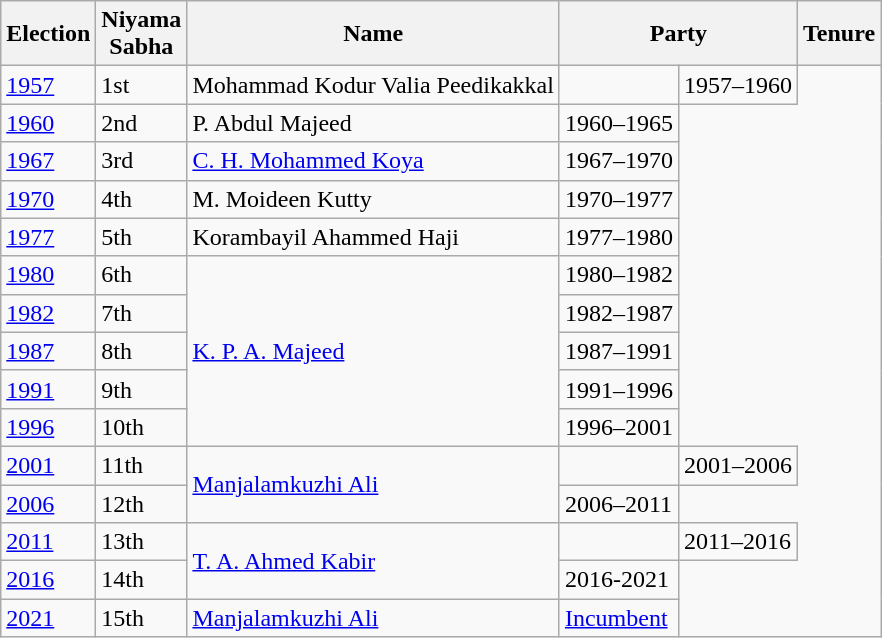<table class="wikitable sortable">
<tr>
<th>Election</th>
<th>Niyama<br>Sabha</th>
<th>Name</th>
<th colspan=2>Party</th>
<th>Tenure</th>
</tr>
<tr>
<td><a href='#'>1957</a></td>
<td>1st</td>
<td>Mohammad Kodur Valia Peedikakkal</td>
<td></td>
<td>1957–1960</td>
</tr>
<tr>
<td><a href='#'>1960</a></td>
<td>2nd</td>
<td>P. Abdul Majeed</td>
<td>1960–1965</td>
</tr>
<tr>
<td><a href='#'>1967</a></td>
<td>3rd</td>
<td><a href='#'>C. H. Mohammed Koya</a></td>
<td>1967–1970</td>
</tr>
<tr>
<td><a href='#'>1970</a></td>
<td>4th</td>
<td>M. Moideen Kutty</td>
<td>1970–1977</td>
</tr>
<tr>
<td><a href='#'>1977</a></td>
<td>5th</td>
<td>Korambayil Ahammed Haji</td>
<td>1977–1980</td>
</tr>
<tr>
<td><a href='#'>1980</a></td>
<td>6th</td>
<td rowspan="5"><a href='#'>K. P. A. Majeed</a></td>
<td>1980–1982</td>
</tr>
<tr>
<td><a href='#'>1982</a></td>
<td>7th</td>
<td>1982–1987</td>
</tr>
<tr>
<td><a href='#'>1987</a></td>
<td>8th</td>
<td>1987–1991</td>
</tr>
<tr>
<td><a href='#'>1991</a></td>
<td>9th</td>
<td>1991–1996</td>
</tr>
<tr>
<td><a href='#'>1996</a></td>
<td>10th</td>
<td>1996–2001</td>
</tr>
<tr>
<td><a href='#'>2001</a></td>
<td>11th</td>
<td rowspan="2"><a href='#'>Manjalamkuzhi Ali</a></td>
<td></td>
<td>2001–2006</td>
</tr>
<tr>
<td><a href='#'>2006</a></td>
<td>12th</td>
<td>2006–2011</td>
</tr>
<tr>
<td><a href='#'>2011</a></td>
<td>13th</td>
<td rowspan="2"><a href='#'>T. A. Ahmed Kabir</a></td>
<td></td>
<td>2011–2016</td>
</tr>
<tr>
<td><a href='#'>2016</a></td>
<td>14th</td>
<td>2016-2021</td>
</tr>
<tr>
<td><a href='#'>2021</a></td>
<td>15th</td>
<td><a href='#'>Manjalamkuzhi Ali</a></td>
<td><a href='#'>Incumbent</a></td>
</tr>
</table>
